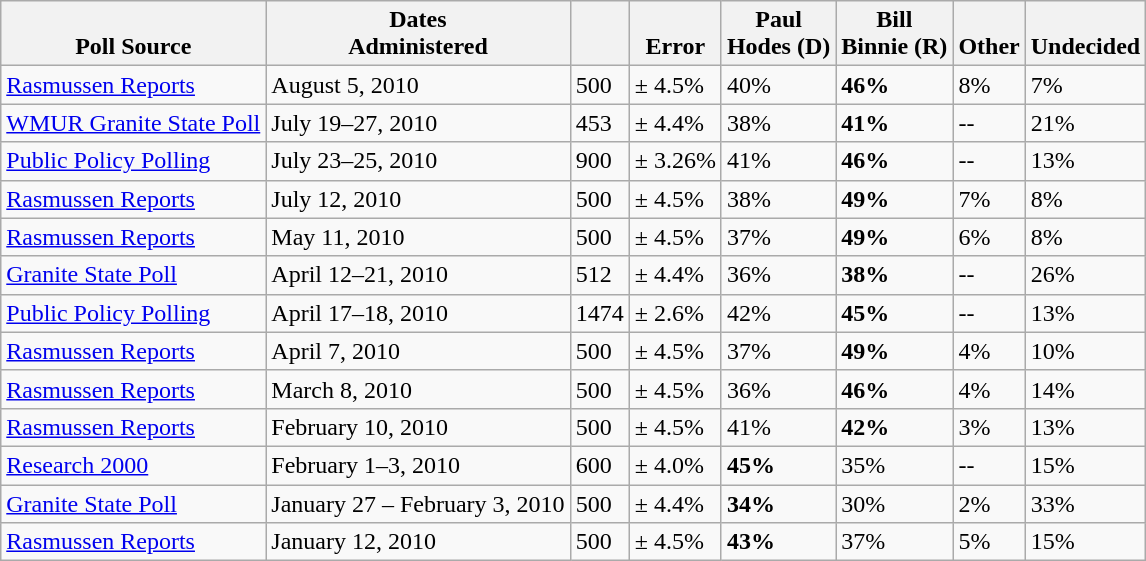<table class="wikitable">
<tr valign=bottom>
<th>Poll Source</th>
<th>Dates<br>Administered</th>
<th></th>
<th><br>Error</th>
<th>Paul<br>Hodes (D)</th>
<th>Bill<br>Binnie (R)</th>
<th>Other</th>
<th>Undecided</th>
</tr>
<tr>
<td><a href='#'>Rasmussen Reports</a></td>
<td>August 5, 2010</td>
<td>500</td>
<td>± 4.5%</td>
<td>40%</td>
<td><strong>46%</strong></td>
<td>8%</td>
<td>7%</td>
</tr>
<tr>
<td><a href='#'>WMUR Granite State Poll</a></td>
<td>July 19–27, 2010</td>
<td>453</td>
<td>± 4.4%</td>
<td>38%</td>
<td><strong>41%</strong></td>
<td>--</td>
<td>21%</td>
</tr>
<tr>
<td><a href='#'>Public Policy Polling</a></td>
<td>July 23–25, 2010</td>
<td>900</td>
<td>± 3.26%</td>
<td>41%</td>
<td><strong>46%</strong></td>
<td>--</td>
<td>13%</td>
</tr>
<tr>
<td><a href='#'>Rasmussen Reports</a></td>
<td>July 12, 2010</td>
<td>500</td>
<td>± 4.5%</td>
<td>38%</td>
<td><strong>49%</strong></td>
<td>7%</td>
<td>8%</td>
</tr>
<tr>
<td><a href='#'>Rasmussen Reports</a></td>
<td>May 11, 2010</td>
<td>500</td>
<td>± 4.5%</td>
<td>37%</td>
<td><strong>49%</strong></td>
<td>6%</td>
<td>8%</td>
</tr>
<tr>
<td><a href='#'>Granite State Poll</a></td>
<td>April 12–21, 2010</td>
<td>512</td>
<td>± 4.4%</td>
<td>36%</td>
<td><strong>38%</strong></td>
<td>--</td>
<td>26%</td>
</tr>
<tr>
<td><a href='#'>Public Policy Polling</a></td>
<td>April 17–18, 2010</td>
<td>1474</td>
<td>± 2.6%</td>
<td>42%</td>
<td><strong>45%</strong></td>
<td>--</td>
<td>13%</td>
</tr>
<tr>
<td><a href='#'>Rasmussen Reports</a></td>
<td>April 7, 2010</td>
<td>500</td>
<td>± 4.5%</td>
<td>37%</td>
<td><strong>49%</strong></td>
<td>4%</td>
<td>10%</td>
</tr>
<tr>
<td><a href='#'>Rasmussen Reports</a></td>
<td>March 8, 2010</td>
<td>500</td>
<td>± 4.5%</td>
<td>36%</td>
<td><strong>46%</strong></td>
<td>4%</td>
<td>14%</td>
</tr>
<tr>
<td><a href='#'>Rasmussen Reports</a></td>
<td>February 10, 2010</td>
<td>500</td>
<td>± 4.5%</td>
<td>41%</td>
<td><strong>42%</strong></td>
<td>3%</td>
<td>13%</td>
</tr>
<tr>
<td><a href='#'>Research 2000</a></td>
<td>February 1–3, 2010</td>
<td>600</td>
<td>± 4.0%</td>
<td><strong>45%</strong></td>
<td>35%</td>
<td>--</td>
<td>15%</td>
</tr>
<tr>
<td><a href='#'>Granite State Poll</a></td>
<td>January 27 – February 3, 2010</td>
<td>500</td>
<td>± 4.4%</td>
<td><strong>34%</strong></td>
<td>30%</td>
<td>2%</td>
<td>33%</td>
</tr>
<tr>
<td><a href='#'>Rasmussen Reports</a></td>
<td>January 12, 2010</td>
<td>500</td>
<td>± 4.5%</td>
<td><strong>43%</strong></td>
<td>37%</td>
<td>5%</td>
<td>15%</td>
</tr>
</table>
